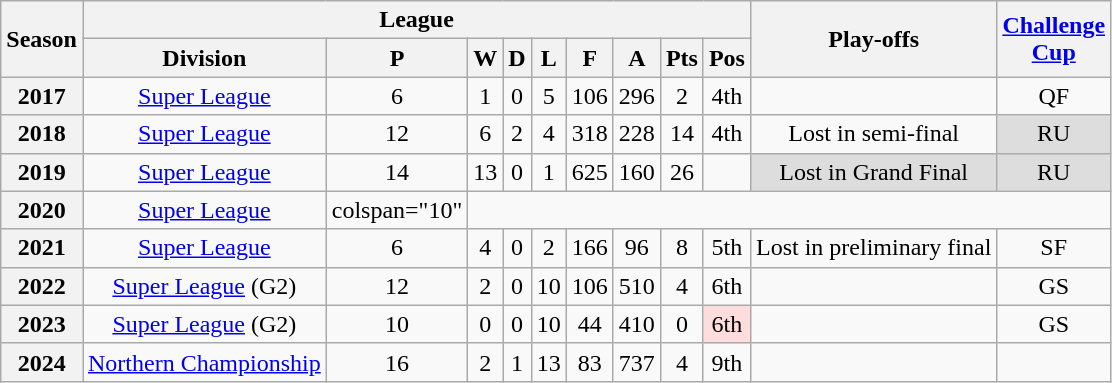<table class="wikitable" style="text-align: center">
<tr>
<th rowspan="2" scope="col">Season</th>
<th colspan="9" scope="col">League</th>
<th rowspan="2" scope="col">Play-offs</th>
<th rowspan="2" scope="col"><a href='#'>Challenge<br>Cup</a></th>
</tr>
<tr>
<th scope="col">Division</th>
<th scope="col">P</th>
<th scope="col">W</th>
<th scope="col">D</th>
<th scope="col">L</th>
<th scope="col">F</th>
<th scope="col">A</th>
<th scope="col">Pts</th>
<th scope="col">Pos</th>
</tr>
<tr>
<th scope="row">2017</th>
<td><a href='#'>Super League</a></td>
<td>6</td>
<td>1</td>
<td>0</td>
<td>5</td>
<td>106</td>
<td>296</td>
<td>2</td>
<td>4th</td>
<td></td>
<td>QF</td>
</tr>
<tr>
<th scope="row">2018</th>
<td><a href='#'>Super League</a></td>
<td>12</td>
<td>6</td>
<td>2</td>
<td>4</td>
<td>318</td>
<td>228</td>
<td>14</td>
<td>4th</td>
<td>Lost in semi-final</td>
<td style="background-color:#DDD">RU</td>
</tr>
<tr>
<th scope="row">2019</th>
<td><a href='#'>Super League</a></td>
<td>14</td>
<td>13</td>
<td>0</td>
<td>1</td>
<td>625</td>
<td>160</td>
<td>26</td>
<td></td>
<td style="background-color:#DDD">Lost in Grand Final</td>
<td style="background-color:#DDD">RU</td>
</tr>
<tr>
<th scope="row">2020</th>
<td><a href='#'>Super League</a></td>
<td>colspan="10"</td>
</tr>
<tr>
<th scope="row">2021</th>
<td><a href='#'>Super League</a></td>
<td>6</td>
<td>4</td>
<td>0</td>
<td>2</td>
<td>166</td>
<td>96</td>
<td>8</td>
<td>5th</td>
<td>Lost in preliminary final</td>
<td>SF</td>
</tr>
<tr>
<th scope="row">2022</th>
<td><a href='#'>Super League</a> (G2)</td>
<td>12</td>
<td>2</td>
<td>0</td>
<td>10</td>
<td>106</td>
<td>510</td>
<td>4</td>
<td>6th</td>
<td></td>
<td>GS</td>
</tr>
<tr>
<th scope="row">2023</th>
<td><a href='#'>Super League</a> (G2)</td>
<td>10</td>
<td>0</td>
<td>0</td>
<td>10</td>
<td>44</td>
<td>410</td>
<td>0</td>
<td style="background:#ffdddd">6th</td>
<td></td>
<td>GS</td>
</tr>
<tr>
<th>2024</th>
<td><a href='#'>Northern Championship</a></td>
<td>16</td>
<td>2</td>
<td>1</td>
<td>13</td>
<td>83</td>
<td>737</td>
<td>4</td>
<td>9th</td>
<td></td>
<td></td>
</tr>
</table>
